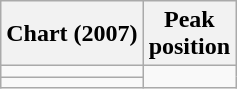<table class="wikitable">
<tr>
<th>Chart (2007)</th>
<th>Peak<br>position</th>
</tr>
<tr>
<td></td>
</tr>
<tr>
<td></td>
</tr>
</table>
